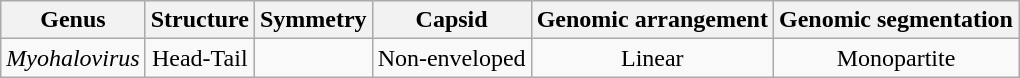<table class="wikitable sortable" style="text-align:center">
<tr>
<th>Genus</th>
<th>Structure</th>
<th>Symmetry</th>
<th>Capsid</th>
<th>Genomic arrangement</th>
<th>Genomic segmentation</th>
</tr>
<tr>
<td><em>Myohalovirus</em></td>
<td>Head-Tail</td>
<td></td>
<td>Non-enveloped</td>
<td>Linear</td>
<td>Monopartite</td>
</tr>
</table>
